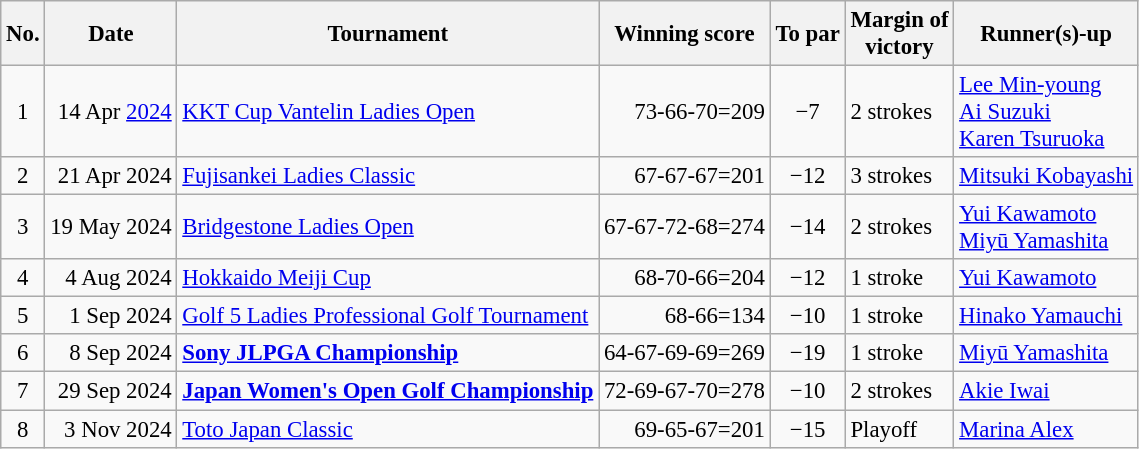<table class="wikitable" style="font-size:95%;">
<tr>
<th>No.</th>
<th>Date</th>
<th>Tournament</th>
<th>Winning score</th>
<th>To par</th>
<th>Margin of<br>victory</th>
<th>Runner(s)-up</th>
</tr>
<tr>
<td align=center>1</td>
<td align=right>14 Apr <a href='#'>2024</a></td>
<td><a href='#'>KKT Cup Vantelin Ladies Open</a></td>
<td align=right>73-66-70=209</td>
<td align=center>−7</td>
<td>2 strokes</td>
<td> <a href='#'>Lee Min-young</a><br> <a href='#'>Ai Suzuki</a><br> <a href='#'>Karen Tsuruoka</a></td>
</tr>
<tr>
<td align=center>2</td>
<td align=right>21 Apr 2024</td>
<td><a href='#'>Fujisankei Ladies Classic</a></td>
<td align=right>67-67-67=201</td>
<td align=center>−12</td>
<td>3 strokes</td>
<td> <a href='#'>Mitsuki Kobayashi</a></td>
</tr>
<tr>
<td align=center>3</td>
<td align=right>19 May 2024</td>
<td><a href='#'>Bridgestone Ladies Open</a></td>
<td align=right>67-67-72-68=274</td>
<td align=center>−14</td>
<td>2 strokes</td>
<td> <a href='#'>Yui Kawamoto</a><br> <a href='#'>Miyū Yamashita</a></td>
</tr>
<tr>
<td align=center>4</td>
<td align=right>4 Aug 2024</td>
<td><a href='#'>Hokkaido Meiji Cup</a></td>
<td align=right>68-70-66=204</td>
<td align=center>−12</td>
<td>1 stroke</td>
<td> <a href='#'>Yui Kawamoto</a></td>
</tr>
<tr>
<td align=center>5</td>
<td align=right>1 Sep 2024</td>
<td><a href='#'>Golf 5 Ladies Professional Golf Tournament</a></td>
<td align=right>68-66=134</td>
<td align=center>−10</td>
<td>1 stroke</td>
<td> <a href='#'>Hinako Yamauchi</a></td>
</tr>
<tr>
<td align=center>6</td>
<td align=right>8 Sep 2024</td>
<td><strong><a href='#'>Sony JLPGA Championship</a></strong></td>
<td align=right>64-67-69-69=269</td>
<td align=center>−19</td>
<td>1 stroke</td>
<td> <a href='#'>Miyū Yamashita</a></td>
</tr>
<tr>
<td align=center>7</td>
<td align=right>29 Sep 2024</td>
<td><strong><a href='#'>Japan Women's Open Golf Championship</a></strong></td>
<td align=right>72-69-67-70=278</td>
<td align=center>−10</td>
<td>2 strokes</td>
<td> <a href='#'>Akie Iwai</a></td>
</tr>
<tr>
<td align=center>8</td>
<td align=right>3 Nov 2024</td>
<td><a href='#'>Toto Japan Classic</a></td>
<td align=right>69-65-67=201</td>
<td align=center>−15</td>
<td>Playoff</td>
<td> <a href='#'>Marina Alex</a></td>
</tr>
</table>
